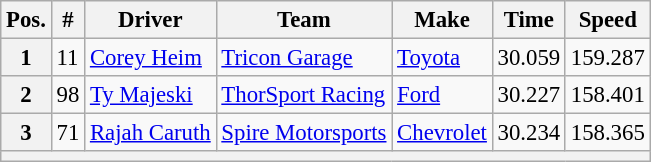<table class="wikitable" style="font-size:95%">
<tr>
<th>Pos.</th>
<th>#</th>
<th>Driver</th>
<th>Team</th>
<th>Make</th>
<th>Time</th>
<th>Speed</th>
</tr>
<tr>
<th>1</th>
<td>11</td>
<td><a href='#'>Corey Heim</a></td>
<td><a href='#'>Tricon Garage</a></td>
<td><a href='#'>Toyota</a></td>
<td>30.059</td>
<td>159.287</td>
</tr>
<tr>
<th>2</th>
<td>98</td>
<td><a href='#'>Ty Majeski</a></td>
<td><a href='#'>ThorSport Racing</a></td>
<td><a href='#'>Ford</a></td>
<td>30.227</td>
<td>158.401</td>
</tr>
<tr>
<th>3</th>
<td>71</td>
<td><a href='#'>Rajah Caruth</a></td>
<td><a href='#'>Spire Motorsports</a></td>
<td><a href='#'>Chevrolet</a></td>
<td>30.234</td>
<td>158.365</td>
</tr>
<tr>
<th colspan="7"></th>
</tr>
</table>
